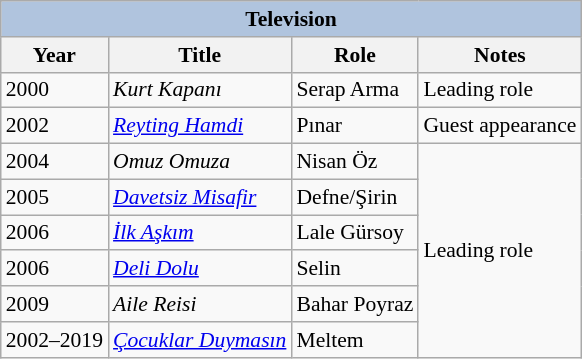<table class="wikitable" style="font-size: 90%;">
<tr>
<th colspan="4" style="background: LightSteelBlue;">Television</th>
</tr>
<tr>
<th>Year</th>
<th>Title</th>
<th>Role</th>
<th>Notes</th>
</tr>
<tr>
<td>2000</td>
<td><em>Kurt Kapanı</em></td>
<td>Serap Arma</td>
<td>Leading role</td>
</tr>
<tr>
<td>2002</td>
<td><em><a href='#'>Reyting Hamdi</a></em></td>
<td>Pınar</td>
<td>Guest appearance</td>
</tr>
<tr>
<td>2004</td>
<td><em>Omuz Omuza</em></td>
<td>Nisan Öz</td>
<td rowspan="6">Leading role</td>
</tr>
<tr>
<td>2005</td>
<td><em><a href='#'>Davetsiz Misafir</a></em></td>
<td>Defne/Şirin</td>
</tr>
<tr>
<td>2006</td>
<td><em><a href='#'>İlk Aşkım</a></em></td>
<td>Lale Gürsoy</td>
</tr>
<tr>
<td>2006</td>
<td><em><a href='#'>Deli Dolu</a></em></td>
<td>Selin</td>
</tr>
<tr>
<td>2009</td>
<td><em>Aile Reisi</em></td>
<td>Bahar Poyraz</td>
</tr>
<tr>
<td>2002–2019</td>
<td><em><a href='#'>Çocuklar Duymasın</a></em></td>
<td>Meltem</td>
</tr>
</table>
